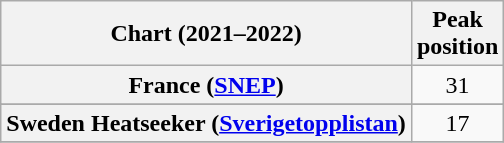<table class="wikitable sortable plainrowheaders" style="text-align:center">
<tr>
<th scope="col">Chart (2021–2022)</th>
<th scope="col">Peak<br>position</th>
</tr>
<tr>
<th scope="row">France (<a href='#'>SNEP</a>)</th>
<td>31</td>
</tr>
<tr>
</tr>
<tr>
<th scope="row">Sweden Heatseeker (<a href='#'>Sverigetopplistan</a>)</th>
<td>17</td>
</tr>
<tr>
</tr>
</table>
